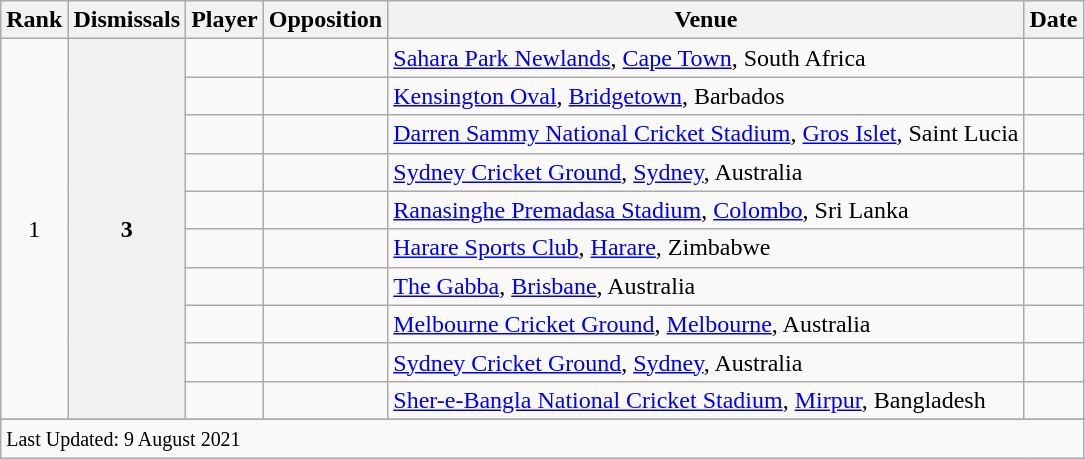<table class="wikitable plainrowheaders sortable">
<tr>
<th scope=col>Rank</th>
<th scope=col>Dismissals</th>
<th scope=col>Player</th>
<th scope=col>Opposition</th>
<th scope=col>Venue</th>
<th scope=col>Date</th>
</tr>
<tr>
<td align=center rowspan=10>1</td>
<th scope=row style=text-align:center; rowspan=10>3</th>
<td></td>
<td></td>
<td><a href='#'>Sahara Park Newlands</a>, <a href='#'>Cape Town</a>, South Africa</td>
<td></td>
</tr>
<tr>
<td></td>
<td></td>
<td><a href='#'>Kensington Oval</a>, <a href='#'>Bridgetown</a>, Barbados</td>
<td></td>
</tr>
<tr>
<td></td>
<td></td>
<td><a href='#'>Darren Sammy National Cricket Stadium</a>, <a href='#'>Gros Islet</a>, Saint Lucia</td>
<td></td>
</tr>
<tr>
<td></td>
<td></td>
<td><a href='#'>Sydney Cricket Ground</a>, <a href='#'>Sydney</a>, Australia</td>
<td></td>
</tr>
<tr>
<td></td>
<td></td>
<td><a href='#'>Ranasinghe Premadasa Stadium</a>, <a href='#'>Colombo</a>, Sri Lanka</td>
<td></td>
</tr>
<tr>
<td></td>
<td></td>
<td><a href='#'>Harare Sports Club</a>, <a href='#'>Harare</a>, Zimbabwe</td>
<td></td>
</tr>
<tr>
<td></td>
<td></td>
<td><a href='#'>The Gabba</a>, <a href='#'>Brisbane</a>, Australia</td>
<td></td>
</tr>
<tr>
<td></td>
<td></td>
<td><a href='#'>Melbourne Cricket Ground</a>, <a href='#'>Melbourne</a>, Australia</td>
<td></td>
</tr>
<tr>
<td></td>
<td></td>
<td><a href='#'>Sydney Cricket Ground</a>, <a href='#'>Sydney</a>, Australia</td>
<td></td>
</tr>
<tr>
<td></td>
<td></td>
<td><a href='#'>Sher-e-Bangla National Cricket Stadium</a>, <a href='#'>Mirpur</a>, Bangladesh</td>
<td></td>
</tr>
<tr>
</tr>
<tr class=sortbottom>
<td colspan=6><small>Last Updated: 9 August 2021</small></td>
</tr>
</table>
